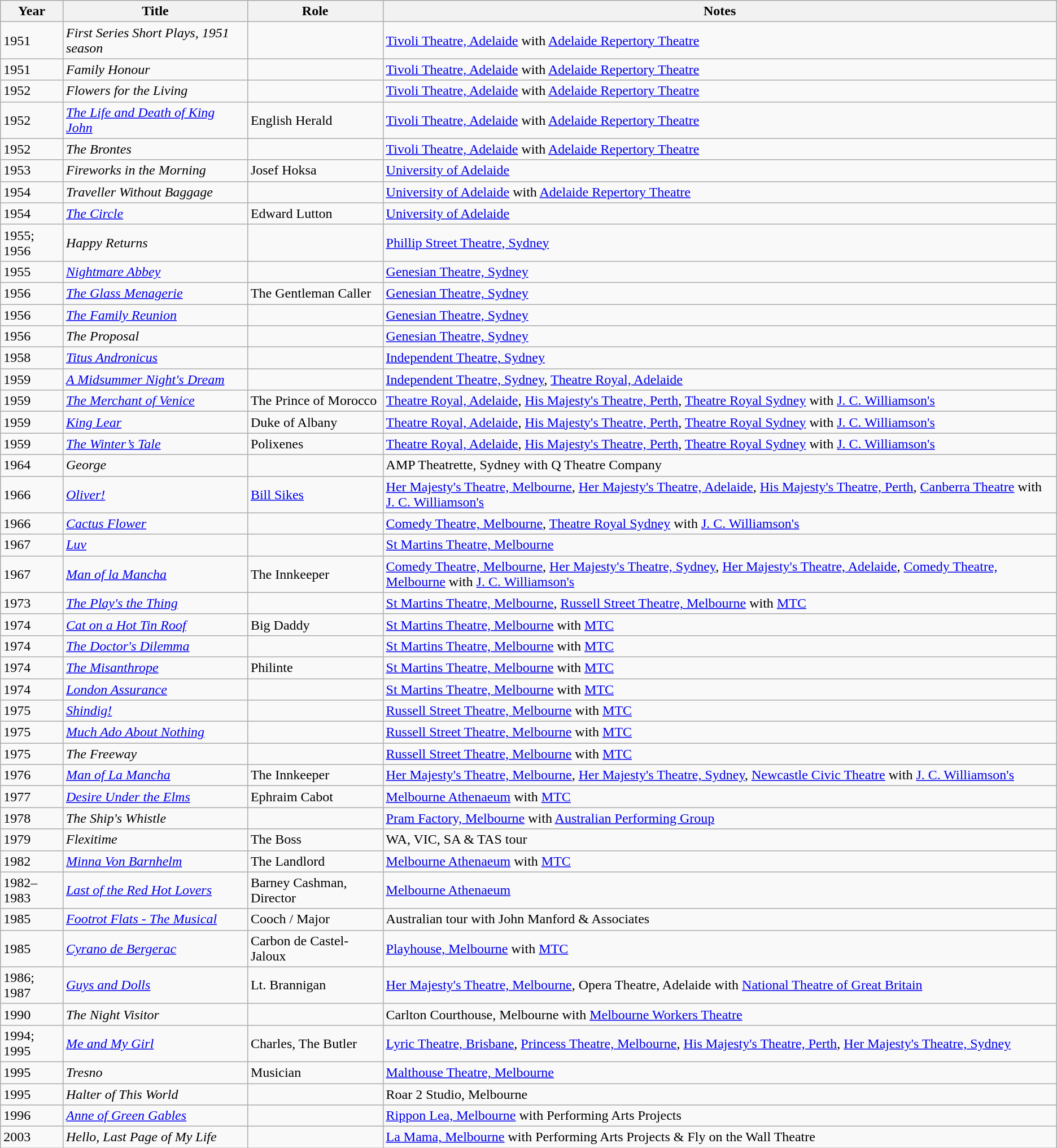<table class="wikitable sortable">
<tr>
<th>Year</th>
<th>Title</th>
<th>Role</th>
<th class="unsortable">Notes</th>
</tr>
<tr>
<td>1951</td>
<td><em>First Series Short Plays, 1951 season</em></td>
<td></td>
<td><a href='#'>Tivoli Theatre, Adelaide</a> with <a href='#'>Adelaide Repertory Theatre</a></td>
</tr>
<tr>
<td>1951</td>
<td><em>Family Honour</em></td>
<td></td>
<td><a href='#'>Tivoli Theatre, Adelaide</a> with <a href='#'>Adelaide Repertory Theatre</a></td>
</tr>
<tr>
<td>1952</td>
<td><em>Flowers for the Living</em></td>
<td></td>
<td><a href='#'>Tivoli Theatre, Adelaide</a> with <a href='#'>Adelaide Repertory Theatre</a></td>
</tr>
<tr>
<td>1952</td>
<td><em><a href='#'>The Life and Death of King John</a></em></td>
<td>English Herald</td>
<td><a href='#'>Tivoli Theatre, Adelaide</a> with <a href='#'>Adelaide Repertory Theatre</a></td>
</tr>
<tr>
<td>1952</td>
<td><em>The Brontes</em></td>
<td></td>
<td><a href='#'>Tivoli Theatre, Adelaide</a> with <a href='#'>Adelaide Repertory Theatre</a></td>
</tr>
<tr>
<td>1953</td>
<td><em>Fireworks in the Morning</em></td>
<td>Josef Hoksa</td>
<td><a href='#'>University of Adelaide</a></td>
</tr>
<tr>
<td>1954</td>
<td><em>Traveller Without Baggage</em></td>
<td></td>
<td><a href='#'>University of Adelaide</a> with <a href='#'>Adelaide Repertory Theatre</a></td>
</tr>
<tr>
<td>1954</td>
<td><em><a href='#'>The Circle</a></em></td>
<td>Edward Lutton</td>
<td><a href='#'>University of Adelaide</a></td>
</tr>
<tr>
<td>1955; 1956</td>
<td><em>Happy Returns</em></td>
<td></td>
<td><a href='#'>Phillip Street Theatre, Sydney</a></td>
</tr>
<tr>
<td>1955</td>
<td><em><a href='#'>Nightmare Abbey</a></em></td>
<td></td>
<td><a href='#'>Genesian Theatre, Sydney</a></td>
</tr>
<tr>
<td>1956</td>
<td><em><a href='#'>The Glass Menagerie</a></em></td>
<td>The Gentleman Caller</td>
<td><a href='#'>Genesian Theatre, Sydney</a></td>
</tr>
<tr>
<td>1956</td>
<td><em><a href='#'>The Family Reunion</a></em></td>
<td></td>
<td><a href='#'>Genesian Theatre, Sydney</a></td>
</tr>
<tr>
<td>1956</td>
<td><em>The Proposal</em></td>
<td></td>
<td><a href='#'>Genesian Theatre, Sydney</a></td>
</tr>
<tr>
<td>1958</td>
<td><em><a href='#'>Titus Andronicus</a></em></td>
<td></td>
<td><a href='#'>Independent Theatre, Sydney</a></td>
</tr>
<tr>
<td>1959</td>
<td><em><a href='#'>A Midsummer Night's Dream</a></em></td>
<td></td>
<td><a href='#'>Independent Theatre, Sydney</a>, <a href='#'>Theatre Royal, Adelaide</a></td>
</tr>
<tr>
<td>1959</td>
<td><em><a href='#'>The Merchant of Venice</a></em></td>
<td>The Prince of Morocco</td>
<td><a href='#'>Theatre Royal, Adelaide</a>, <a href='#'>His Majesty's Theatre, Perth</a>, <a href='#'>Theatre Royal Sydney</a> with <a href='#'>J. C. Williamson's</a></td>
</tr>
<tr>
<td>1959</td>
<td><em><a href='#'>King Lear</a></em></td>
<td>Duke of Albany</td>
<td><a href='#'>Theatre Royal, Adelaide</a>, <a href='#'>His Majesty's Theatre, Perth</a>, <a href='#'>Theatre Royal Sydney</a> with <a href='#'>J. C. Williamson's</a></td>
</tr>
<tr>
<td>1959</td>
<td><em><a href='#'>The Winter’s Tale</a></em></td>
<td>Polixenes</td>
<td><a href='#'>Theatre Royal, Adelaide</a>, <a href='#'>His Majesty's Theatre, Perth</a>, <a href='#'>Theatre Royal Sydney</a> with <a href='#'>J. C. Williamson's</a></td>
</tr>
<tr>
<td>1964</td>
<td><em>George</em></td>
<td></td>
<td>AMP Theatrette, Sydney with Q Theatre Company</td>
</tr>
<tr>
<td>1966</td>
<td><em><a href='#'>Oliver!</a></em></td>
<td><a href='#'>Bill Sikes</a></td>
<td><a href='#'>Her Majesty's Theatre, Melbourne</a>, <a href='#'>Her Majesty's Theatre, Adelaide</a>, <a href='#'>His Majesty's Theatre, Perth</a>, <a href='#'>Canberra Theatre</a> with <a href='#'>J. C. Williamson's</a></td>
</tr>
<tr>
<td>1966</td>
<td><em><a href='#'>Cactus Flower</a></em></td>
<td></td>
<td><a href='#'>Comedy Theatre, Melbourne</a>, <a href='#'>Theatre Royal Sydney</a> with <a href='#'>J. C. Williamson's</a></td>
</tr>
<tr>
<td>1967</td>
<td><em><a href='#'>Luv</a></em></td>
<td></td>
<td><a href='#'>St Martins Theatre, Melbourne</a></td>
</tr>
<tr>
<td>1967</td>
<td><em><a href='#'>Man of la Mancha</a></em></td>
<td>The Innkeeper</td>
<td><a href='#'>Comedy Theatre, Melbourne</a>, <a href='#'>Her Majesty's Theatre, Sydney</a>, <a href='#'>Her Majesty's Theatre, Adelaide</a>, <a href='#'>Comedy Theatre, Melbourne</a> with <a href='#'>J. C. Williamson's</a></td>
</tr>
<tr>
<td>1973</td>
<td><em><a href='#'>The Play's the Thing</a></em></td>
<td></td>
<td><a href='#'>St Martins Theatre, Melbourne</a>, <a href='#'>Russell Street Theatre, Melbourne</a> with <a href='#'>MTC</a></td>
</tr>
<tr>
<td>1974</td>
<td><em><a href='#'>Cat on a Hot Tin Roof</a></em></td>
<td>Big Daddy</td>
<td><a href='#'>St Martins Theatre, Melbourne</a> with <a href='#'>MTC</a></td>
</tr>
<tr>
<td>1974</td>
<td><em><a href='#'>The Doctor's Dilemma</a></em></td>
<td></td>
<td><a href='#'>St Martins Theatre, Melbourne</a> with <a href='#'>MTC</a></td>
</tr>
<tr>
<td>1974</td>
<td><em><a href='#'>The Misanthrope</a></em></td>
<td>Philinte</td>
<td><a href='#'>St Martins Theatre, Melbourne</a> with <a href='#'>MTC</a></td>
</tr>
<tr>
<td>1974</td>
<td><em><a href='#'>London Assurance</a></em></td>
<td></td>
<td><a href='#'>St Martins Theatre, Melbourne</a> with <a href='#'>MTC</a></td>
</tr>
<tr>
<td>1975</td>
<td><em><a href='#'>Shindig!</a></em></td>
<td></td>
<td><a href='#'>Russell Street Theatre, Melbourne</a> with <a href='#'>MTC</a></td>
</tr>
<tr>
<td>1975</td>
<td><em><a href='#'>Much Ado About Nothing</a></em></td>
<td></td>
<td><a href='#'>Russell Street Theatre, Melbourne</a> with <a href='#'>MTC</a></td>
</tr>
<tr>
<td>1975</td>
<td><em>The Freeway</em></td>
<td></td>
<td><a href='#'>Russell Street Theatre, Melbourne</a> with <a href='#'>MTC</a></td>
</tr>
<tr>
<td>1976</td>
<td><em><a href='#'>Man of La Mancha</a></em></td>
<td>The Innkeeper</td>
<td><a href='#'>Her Majesty's Theatre, Melbourne</a>, <a href='#'>Her Majesty's Theatre, Sydney</a>, <a href='#'>Newcastle Civic Theatre</a> with <a href='#'>J. C. Williamson's</a></td>
</tr>
<tr>
<td>1977</td>
<td><em><a href='#'>Desire Under the Elms</a></em></td>
<td>Ephraim Cabot</td>
<td><a href='#'>Melbourne Athenaeum</a> with <a href='#'>MTC</a></td>
</tr>
<tr>
<td>1978</td>
<td><em>The Ship's Whistle</em></td>
<td></td>
<td><a href='#'>Pram Factory, Melbourne</a> with <a href='#'>Australian Performing Group</a></td>
</tr>
<tr>
<td>1979</td>
<td><em>Flexitime</em></td>
<td>The Boss</td>
<td>WA, VIC, SA & TAS tour</td>
</tr>
<tr>
<td>1982</td>
<td><em><a href='#'>Minna Von Barnhelm</a></em></td>
<td>The Landlord</td>
<td><a href='#'>Melbourne Athenaeum</a> with <a href='#'>MTC</a></td>
</tr>
<tr>
<td>1982–1983</td>
<td><em><a href='#'>Last of the Red Hot Lovers</a></em></td>
<td>Barney Cashman, Director</td>
<td><a href='#'>Melbourne Athenaeum</a></td>
</tr>
<tr>
<td>1985</td>
<td><em><a href='#'>Footrot Flats - The Musical</a></em></td>
<td>Cooch / Major</td>
<td>Australian tour with John Manford & Associates</td>
</tr>
<tr>
<td>1985</td>
<td><em><a href='#'>Cyrano de Bergerac</a></em></td>
<td>Carbon de Castel-Jaloux</td>
<td><a href='#'>Playhouse, Melbourne</a> with <a href='#'>MTC</a></td>
</tr>
<tr>
<td>1986; 1987</td>
<td><em><a href='#'>Guys and Dolls</a></em></td>
<td>Lt. Brannigan</td>
<td><a href='#'>Her Majesty's Theatre, Melbourne</a>, Opera Theatre, Adelaide with <a href='#'>National Theatre of Great Britain</a></td>
</tr>
<tr>
<td>1990</td>
<td><em>The Night Visitor</em></td>
<td></td>
<td>Carlton Courthouse, Melbourne with <a href='#'>Melbourne Workers Theatre</a></td>
</tr>
<tr>
<td>1994; 1995</td>
<td><em><a href='#'>Me and My Girl</a></em></td>
<td>Charles, The Butler</td>
<td><a href='#'>Lyric Theatre, Brisbane</a>, <a href='#'>Princess Theatre, Melbourne</a>, <a href='#'>His Majesty's Theatre, Perth</a>, <a href='#'>Her Majesty's Theatre, Sydney</a></td>
</tr>
<tr>
<td>1995</td>
<td><em>Tresno</em></td>
<td>Musician</td>
<td><a href='#'>Malthouse Theatre, Melbourne</a></td>
</tr>
<tr>
<td>1995</td>
<td><em>Halter of This World</em></td>
<td></td>
<td>Roar 2 Studio, Melbourne</td>
</tr>
<tr>
<td>1996</td>
<td><em><a href='#'>Anne of Green Gables</a></em></td>
<td></td>
<td><a href='#'>Rippon Lea, Melbourne</a> with Performing Arts Projects</td>
</tr>
<tr>
<td>2003</td>
<td><em>Hello, Last Page of My Life</em></td>
<td></td>
<td><a href='#'>La Mama, Melbourne</a> with Performing Arts Projects & Fly on the Wall Theatre</td>
</tr>
</table>
